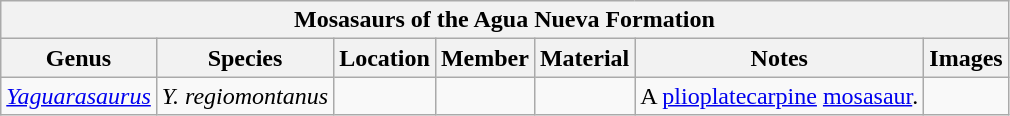<table class="wikitable" align="center">
<tr>
<th colspan="7" align="center">Mosasaurs of the Agua Nueva Formation</th>
</tr>
<tr>
<th>Genus</th>
<th>Species</th>
<th>Location</th>
<th>Member</th>
<th>Material</th>
<th>Notes</th>
<th>Images</th>
</tr>
<tr>
<td><em><a href='#'>Yaguarasaurus</a></em></td>
<td><em>Y. regiomontanus</em></td>
<td></td>
<td></td>
<td></td>
<td>A <a href='#'>plioplatecarpine</a> <a href='#'>mosasaur</a>.</td>
<td></td>
</tr>
</table>
